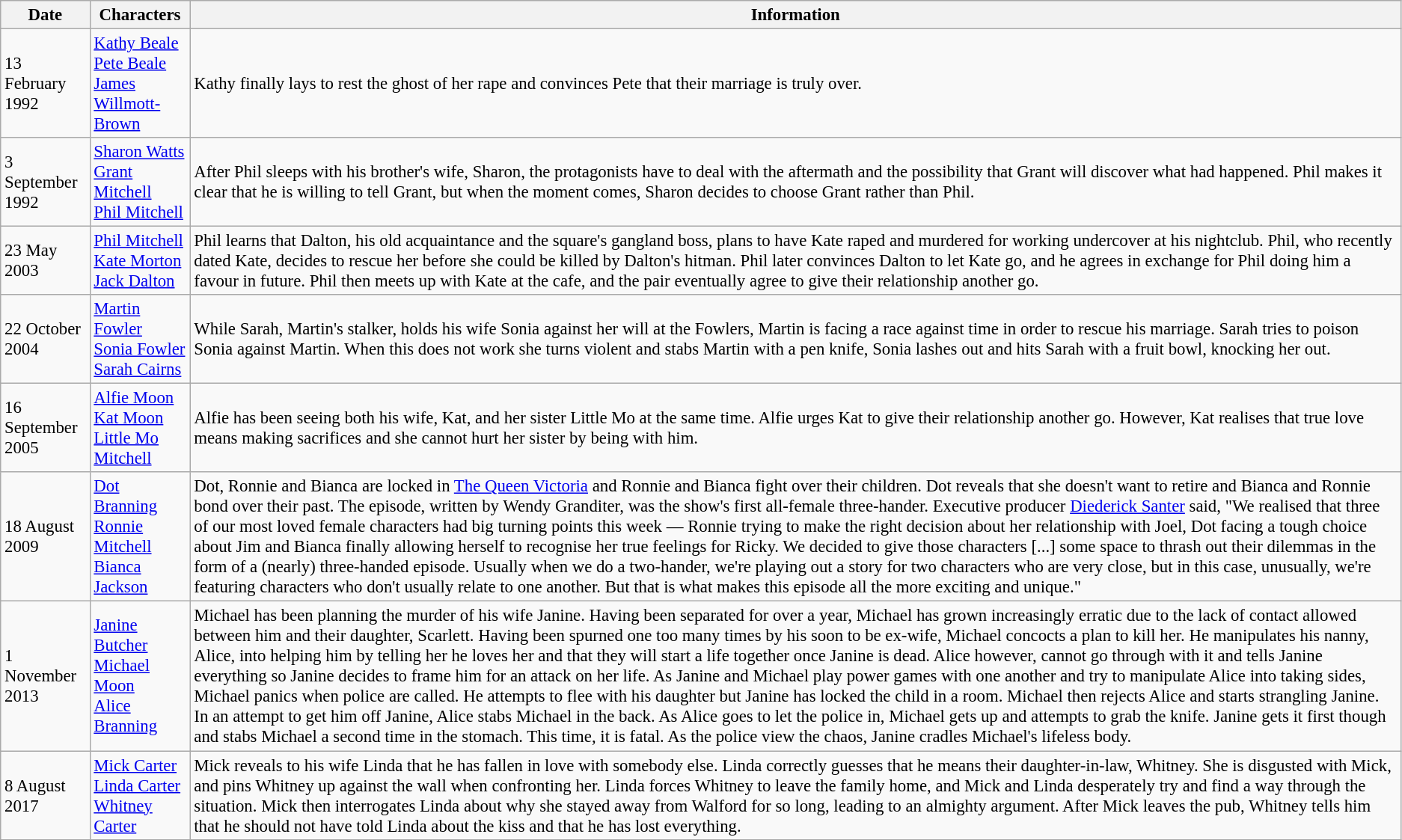<table class="wikitable" style="font-size: 95%;">
<tr>
<th>Date</th>
<th>Characters</th>
<th>Information</th>
</tr>
<tr>
<td>13 February 1992</td>
<td><a href='#'>Kathy Beale</a> <br> <a href='#'>Pete Beale</a> <br> <a href='#'>James Willmott-Brown</a></td>
<td>Kathy finally lays to rest the ghost of her rape and convinces Pete that their marriage is truly over.</td>
</tr>
<tr>
<td>3 September 1992</td>
<td><a href='#'>Sharon Watts</a> <br> <a href='#'>Grant Mitchell</a> <br> <a href='#'>Phil Mitchell</a></td>
<td>After Phil sleeps with his brother's wife, Sharon, the protagonists have to deal with the aftermath and the possibility that Grant will discover what had happened. Phil makes it clear that he is willing to tell Grant, but when the moment comes, Sharon decides to choose Grant rather than Phil.</td>
</tr>
<tr>
<td>23 May 2003</td>
<td><a href='#'>Phil Mitchell</a> <br> <a href='#'>Kate Morton</a> <br> <a href='#'>Jack Dalton</a></td>
<td>Phil learns that Dalton, his old acquaintance and the square's gangland boss, plans to have Kate raped and murdered for working undercover at his nightclub. Phil, who recently dated Kate, decides to rescue her before she could be killed by Dalton's hitman. Phil later convinces Dalton to let Kate go, and he agrees in exchange for Phil doing him a favour in future. Phil then meets up with Kate at the cafe, and the pair eventually agree to give their relationship another go.</td>
</tr>
<tr>
<td>22 October 2004</td>
<td><a href='#'>Martin Fowler</a> <br> <a href='#'>Sonia Fowler</a> <br> <a href='#'>Sarah Cairns</a></td>
<td>While Sarah, Martin's stalker, holds his wife Sonia against her will at the Fowlers, Martin is facing a race against time in order to rescue his marriage. Sarah tries to poison Sonia against Martin. When this does not work she turns violent and stabs Martin with a pen knife, Sonia lashes out and hits Sarah with a fruit bowl, knocking her out.</td>
</tr>
<tr>
<td>16 September 2005</td>
<td><a href='#'>Alfie Moon</a> <br> <a href='#'>Kat Moon</a> <br> <a href='#'>Little Mo Mitchell</a></td>
<td>Alfie has been seeing both his wife, Kat, and her sister Little Mo at the same time. Alfie urges Kat to give their relationship another go. However, Kat realises that true love means making sacrifices and she cannot hurt her sister by being with him.</td>
</tr>
<tr>
<td>18 August 2009</td>
<td><a href='#'>Dot Branning</a> <br> <a href='#'>Ronnie Mitchell</a> <br> <a href='#'>Bianca Jackson</a></td>
<td>Dot, Ronnie and Bianca are locked in <a href='#'>The Queen Victoria</a> and Ronnie and Bianca fight over their children. Dot reveals that she doesn't want to retire and Bianca and Ronnie bond over their past. The episode, written by Wendy Granditer, was the show's first all-female three-hander. Executive producer <a href='#'>Diederick Santer</a> said, "We realised that three of our most loved female characters had big turning points this week — Ronnie trying to make the right decision about her relationship with Joel, Dot facing a tough choice about Jim and Bianca finally allowing herself to recognise her true feelings for Ricky. We decided to give those characters [...] some space to thrash out their dilemmas in the form of a (nearly) three-handed episode. Usually when we do a two-hander, we're playing out a story for two characters who are very close, but in this case, unusually, we're featuring characters who don't usually relate to one another. But that is what makes this episode all the more exciting and unique."</td>
</tr>
<tr>
<td>1 November 2013</td>
<td><a href='#'>Janine Butcher</a> <br> <a href='#'>Michael Moon</a> <br> <a href='#'>Alice Branning</a></td>
<td>Michael has been planning the murder of his wife Janine. Having been separated for over a year, Michael has grown increasingly erratic due to the lack of contact allowed between him and their daughter, Scarlett. Having been spurned one too many times by his soon to be ex-wife, Michael concocts a plan to kill her. He manipulates his nanny, Alice, into helping him by telling her he loves her and that they will start a life together once Janine is dead. Alice however, cannot go through with it and tells Janine everything so Janine decides to frame him for an attack on her life. As Janine and Michael play power games with one another and try to manipulate Alice into taking sides, Michael panics when police are called. He attempts to flee with his daughter but Janine has locked the child in a room. Michael then rejects Alice and starts strangling Janine. In an attempt to get him off Janine, Alice stabs Michael in the back. As Alice goes to let the police in, Michael gets up and attempts to grab the knife. Janine gets it first though and stabs Michael a second time in the stomach. This time, it is fatal. As the police view the chaos, Janine cradles Michael's lifeless body.</td>
</tr>
<tr>
<td>8 August 2017</td>
<td><a href='#'>Mick Carter</a> <br> <a href='#'>Linda Carter</a> <br> <a href='#'>Whitney Carter</a></td>
<td>Mick reveals to his wife Linda that he has fallen in love with somebody else. Linda correctly guesses that he means their daughter-in-law, Whitney. She is disgusted with Mick, and pins Whitney up against the wall when confronting her. Linda forces Whitney to leave the family home, and Mick and Linda desperately try and find a way through the situation. Mick then interrogates Linda about why she stayed away from Walford for so long, leading to an almighty argument. After Mick leaves the pub, Whitney tells him that he should not have told Linda about the kiss and that he has lost everything.</td>
</tr>
</table>
